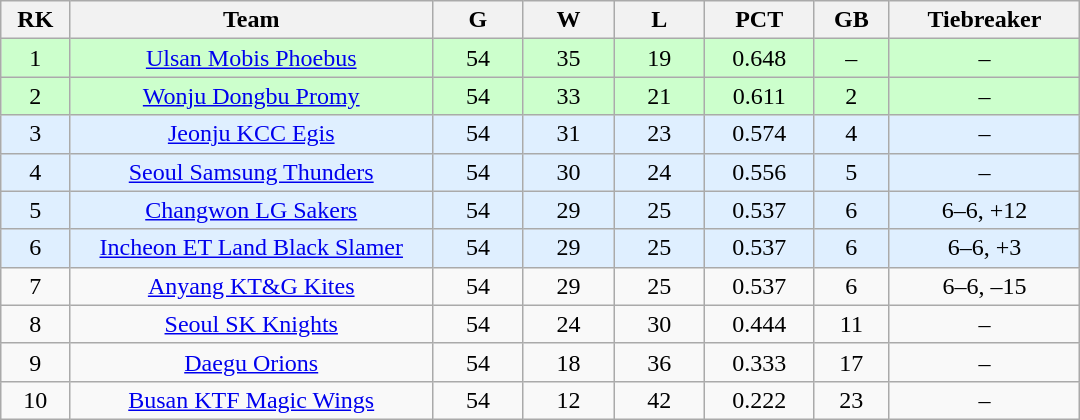<table class="wikitable" width="57%" style="text-align:center;">
<tr>
<th width=3%>RK</th>
<th width=20%>Team</th>
<th width=5%>G</th>
<th width=5%>W</th>
<th width=5%>L</th>
<th width=6%>PCT</th>
<th width=4%>GB</th>
<th width=9%>Tiebreaker</th>
</tr>
<tr align=center; bgcolor=#ccffcc>
<td>1</td>
<td><a href='#'>Ulsan Mobis Phoebus</a></td>
<td>54</td>
<td>35</td>
<td>19</td>
<td>0.648</td>
<td>–</td>
<td>–</td>
</tr>
<tr align=center; bgcolor=#ccffcc>
<td>2</td>
<td><a href='#'>Wonju Dongbu Promy</a></td>
<td>54</td>
<td>33</td>
<td>21</td>
<td>0.611</td>
<td>2</td>
<td>–</td>
</tr>
<tr align=center; bgcolor=#dfefff>
<td>3</td>
<td><a href='#'>Jeonju KCC Egis</a></td>
<td>54</td>
<td>31</td>
<td>23</td>
<td>0.574</td>
<td>4</td>
<td>–</td>
</tr>
<tr align=center; bgcolor=#dfefff>
<td>4</td>
<td><a href='#'>Seoul Samsung Thunders</a></td>
<td>54</td>
<td>30</td>
<td>24</td>
<td>0.556</td>
<td>5</td>
<td>–</td>
</tr>
<tr align=center; bgcolor=#dfefff>
<td>5</td>
<td><a href='#'>Changwon LG Sakers</a></td>
<td>54</td>
<td>29</td>
<td>25</td>
<td>0.537</td>
<td>6</td>
<td>6–6, +12</td>
</tr>
<tr align=center; bgcolor=#dfefff>
<td>6</td>
<td><a href='#'>Incheon ET Land Black Slamer</a></td>
<td>54</td>
<td>29</td>
<td>25</td>
<td>0.537</td>
<td>6</td>
<td>6–6, +3</td>
</tr>
<tr align=center>
<td>7</td>
<td><a href='#'>Anyang KT&G Kites</a></td>
<td>54</td>
<td>29</td>
<td>25</td>
<td>0.537</td>
<td>6</td>
<td>6–6, –15</td>
</tr>
<tr align=center>
<td>8</td>
<td><a href='#'>Seoul SK Knights</a></td>
<td>54</td>
<td>24</td>
<td>30</td>
<td>0.444</td>
<td>11</td>
<td>–</td>
</tr>
<tr align=center>
<td>9</td>
<td><a href='#'>Daegu Orions</a></td>
<td>54</td>
<td>18</td>
<td>36</td>
<td>0.333</td>
<td>17</td>
<td>–</td>
</tr>
<tr align=center>
<td>10</td>
<td><a href='#'>Busan KTF Magic Wings</a></td>
<td>54</td>
<td>12</td>
<td>42</td>
<td>0.222</td>
<td>23</td>
<td>–</td>
</tr>
</table>
